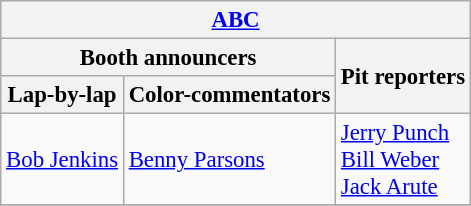<table class="wikitable" style="font-size: 95%">
<tr>
<th colspan=3><a href='#'>ABC</a></th>
</tr>
<tr>
<th colspan=2>Booth announcers</th>
<th rowspan=2>Pit reporters</th>
</tr>
<tr>
<th><strong>Lap-by-lap</strong></th>
<th><strong>Color-commentators</strong></th>
</tr>
<tr>
<td><a href='#'>Bob Jenkins</a></td>
<td><a href='#'>Benny Parsons</a></td>
<td><a href='#'>Jerry Punch</a> <br> <a href='#'>Bill Weber</a> <br> <a href='#'>Jack Arute</a></td>
</tr>
<tr>
</tr>
</table>
